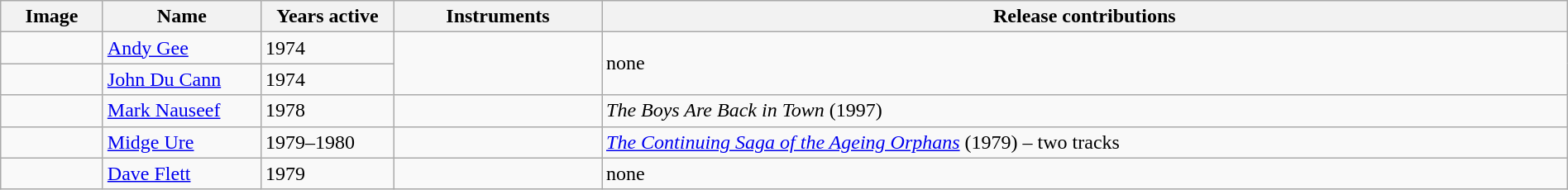<table class="wikitable" border="1" width=100%>
<tr>
<th width="75">Image</th>
<th width="120">Name</th>
<th width="100">Years active</th>
<th width="160">Instruments</th>
<th>Release contributions</th>
</tr>
<tr>
<td></td>
<td><a href='#'>Andy Gee</a></td>
<td>1974</td>
<td rowspan="2"></td>
<td rowspan="2">none</td>
</tr>
<tr>
<td></td>
<td><a href='#'>John Du Cann</a></td>
<td>1974 </td>
</tr>
<tr>
<td></td>
<td><a href='#'>Mark Nauseef</a></td>
<td>1978</td>
<td></td>
<td><em>The Boys Are Back in Town</em> (1997)</td>
</tr>
<tr>
<td></td>
<td><a href='#'>Midge Ure</a></td>
<td>1979–1980</td>
<td></td>
<td><em><a href='#'>The Continuing Saga of the Ageing Orphans</a></em> (1979) – two tracks</td>
</tr>
<tr>
<td></td>
<td><a href='#'>Dave Flett</a></td>
<td>1979</td>
<td></td>
<td>none</td>
</tr>
</table>
